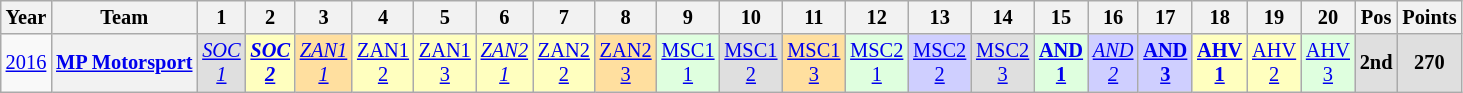<table class="wikitable" style="text-align:center; font-size:85%">
<tr>
<th>Year</th>
<th>Team</th>
<th>1</th>
<th>2</th>
<th>3</th>
<th>4</th>
<th>5</th>
<th>6</th>
<th>7</th>
<th>8</th>
<th>9</th>
<th>10</th>
<th>11</th>
<th>12</th>
<th>13</th>
<th>14</th>
<th>15</th>
<th>16</th>
<th>17</th>
<th>18</th>
<th>19</th>
<th>20</th>
<th>Pos</th>
<th>Points</th>
</tr>
<tr>
<td><a href='#'>2016</a></td>
<th nowrap><a href='#'>MP Motorsport</a></th>
<td style="background:#DFDFDF;"><em><a href='#'>SOC<br>1</a></em><br></td>
<td style="background:#FFFFBF;"><strong><em><a href='#'>SOC<br>2</a></em></strong><br></td>
<td style="background:#FFDF9F;"><em><a href='#'>ZAN1<br>1</a></em><br></td>
<td style="background:#FFFFBF;"><a href='#'>ZAN1<br>2</a><br></td>
<td style="background:#FFFFBF;"><a href='#'>ZAN1<br>3</a><br></td>
<td style="background:#FFFFBF;"><em><a href='#'>ZAN2<br>1</a></em><br></td>
<td style="background:#FFFFBF;"><a href='#'>ZAN2<br>2</a><br></td>
<td style="background:#FFDF9F;"><a href='#'>ZAN2<br>3</a><br></td>
<td style="background:#DFFFDF;"><a href='#'>MSC1<br>1</a><br></td>
<td style="background:#DFDFDF;"><a href='#'>MSC1<br>2</a><br></td>
<td style="background:#FFDF9F;"><a href='#'>MSC1<br>3</a><br></td>
<td style="background:#DFFFDF;"><a href='#'>MSC2<br>1</a><br></td>
<td style="background:#CFCFFF;"><a href='#'>MSC2<br>2</a><br></td>
<td style="background:#DFDFDF;"><a href='#'>MSC2<br>3</a><br></td>
<td style="background:#DFFFDF;"><strong><a href='#'>AND<br>1</a></strong><br></td>
<td style="background:#CFCFFF;"><em><a href='#'>AND<br>2</a></em><br></td>
<td style="background:#CFCFFF;"><strong><a href='#'>AND<br>3</a></strong><br></td>
<td style="background:#FFFFBF;"><strong><a href='#'>AHV<br>1</a></strong><br></td>
<td style="background:#FFFFBF;"><a href='#'>AHV<br>2</a><br></td>
<td style="background:#DFFFDF;"><a href='#'>AHV<br>3</a><br></td>
<th style="background:#DFDFDF;">2nd</th>
<th style="background:#DFDFDF;">270</th>
</tr>
</table>
